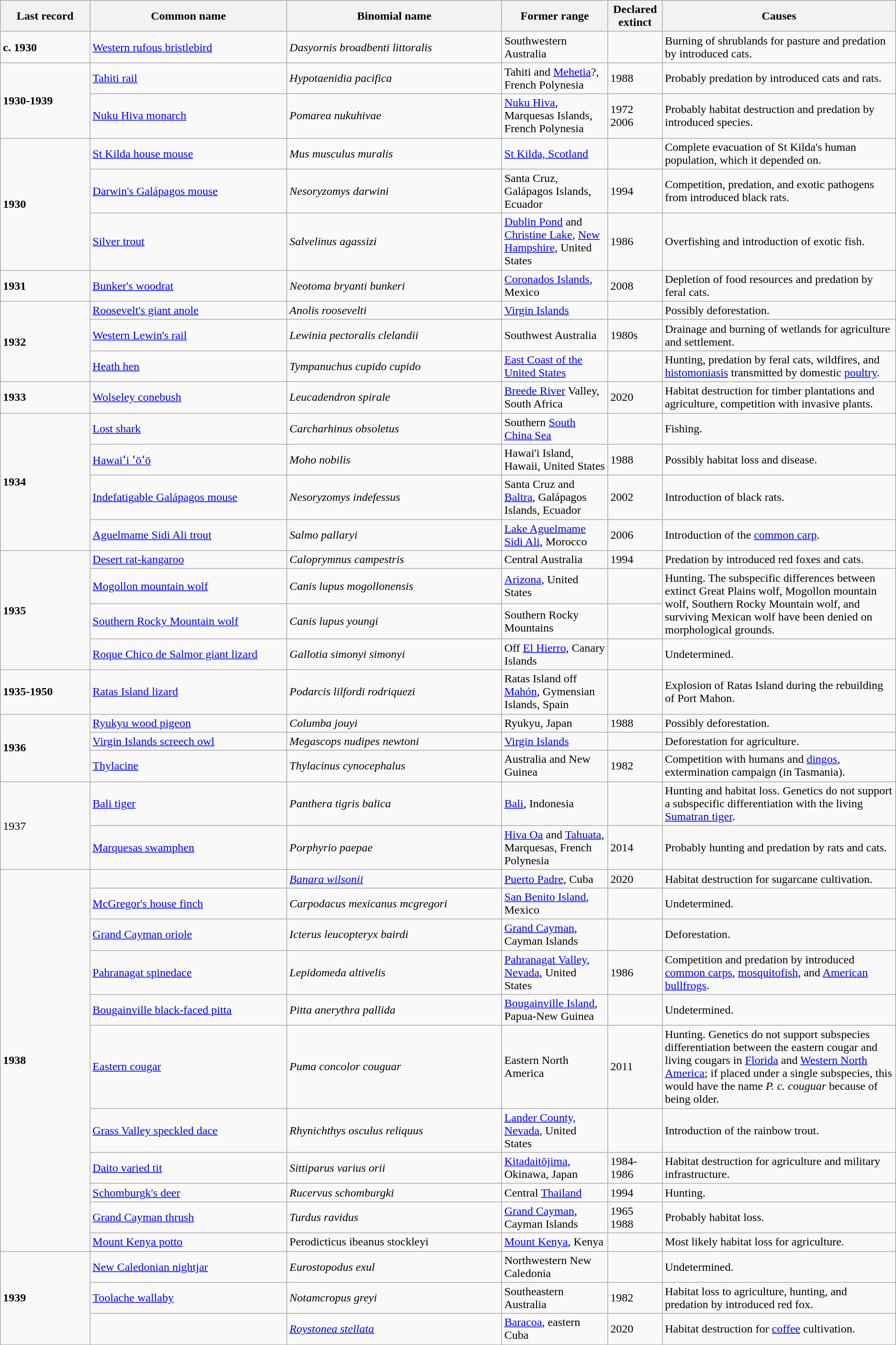<table class="wikitable sortable">
<tr>
<th style="width:10%;">Last record</th>
<th style="width:22%;">Common name</th>
<th style="width:24%;">Binomial name</th>
<th>Former range</th>
<th>Declared extinct</th>
<th>Causes</th>
</tr>
<tr>
<td><strong>c. 1930</strong></td>
<td><a href='#'>Western rufous bristlebird</a></td>
<td><em>Dasyornis broadbenti littoralis</em></td>
<td>Southwestern Australia</td>
<td></td>
<td>Burning of shrublands for pasture and predation by introduced cats.</td>
</tr>
<tr>
<td rowspan="2"><strong>1930-1939</strong></td>
<td><a href='#'>Tahiti rail</a></td>
<td><em>Hypotaenidia pacifica</em></td>
<td>Tahiti and <a href='#'>Mehetia</a>?, French Polynesia</td>
<td>1988 </td>
<td>Probably predation by introduced cats and rats.</td>
</tr>
<tr>
<td><a href='#'>Nuku Hiva monarch</a></td>
<td><em>Pomarea nukuhivae</em></td>
<td><a href='#'>Nuku Hiva</a>, Marquesas Islands, French Polynesia</td>
<td>1972<br>2006 </td>
<td>Probably habitat destruction and predation by introduced species.</td>
</tr>
<tr>
<td rowspan="3"><strong>1930</strong></td>
<td><a href='#'>St Kilda house mouse</a></td>
<td><em>Mus musculus muralis</em></td>
<td><a href='#'>St Kilda, Scotland</a></td>
<td></td>
<td>Complete evacuation of St Kilda's human population, which it depended on.</td>
</tr>
<tr>
<td><a href='#'>Darwin's Galápagos mouse</a></td>
<td><em>Nesoryzomys darwini</em></td>
<td>Santa Cruz, Galápagos Islands, Ecuador</td>
<td>1994 </td>
<td>Competition, predation, and exotic pathogens from introduced black rats.</td>
</tr>
<tr>
<td><a href='#'>Silver trout</a></td>
<td><em>Salvelinus agassizi</em></td>
<td><a href='#'>Dublin Pond</a> and <a href='#'>Christine Lake</a>, <a href='#'>New Hampshire</a>, United States</td>
<td>1986 </td>
<td>Overfishing and introduction of exotic fish.</td>
</tr>
<tr>
<td><strong>1931</strong></td>
<td><a href='#'>Bunker's woodrat</a></td>
<td><em>Neotoma bryanti bunkeri</em></td>
<td><a href='#'>Coronados Islands</a>, Mexico</td>
<td>2008 </td>
<td>Depletion of food resources and predation by feral cats.</td>
</tr>
<tr>
<td rowspan="3"><strong>1932</strong></td>
<td><a href='#'>Roosevelt's giant anole</a></td>
<td><em>Anolis roosevelti</em></td>
<td><a href='#'>Virgin Islands</a></td>
<td></td>
<td>Possibly deforestation.</td>
</tr>
<tr>
<td><a href='#'>Western Lewin's rail</a></td>
<td><em>Lewinia pectoralis clelandii</em></td>
<td>Southwest Australia</td>
<td>1980s</td>
<td>Drainage and burning of wetlands for agriculture and settlement.</td>
</tr>
<tr>
<td><a href='#'>Heath hen</a></td>
<td><em>Tympanuchus cupido cupido</em></td>
<td><a href='#'>East Coast of the United States</a></td>
<td></td>
<td>Hunting, predation by feral cats, wildfires, and <a href='#'>histomoniasis</a> transmitted by domestic <a href='#'>poultry</a>.</td>
</tr>
<tr>
<td><strong>1933</strong></td>
<td><a href='#'>Wolseley conebush</a></td>
<td><em>Leucadendron spirale</em></td>
<td><a href='#'>Breede River</a> Valley, South Africa</td>
<td>2020 </td>
<td>Habitat destruction for timber plantations and agriculture, competition with invasive plants.</td>
</tr>
<tr>
<td rowspan="4"><strong>1934</strong></td>
<td><a href='#'>Lost shark</a></td>
<td><em>Carcharhinus obsoletus</em></td>
<td>Southern <a href='#'>South China Sea</a></td>
<td></td>
<td>Fishing.</td>
</tr>
<tr>
<td><a href='#'>Hawaiʻi ʻōʻō</a></td>
<td><em>Moho nobilis</em></td>
<td>Hawai'i Island, Hawaii, United States</td>
<td>1988 </td>
<td>Possibly habitat loss and disease.</td>
</tr>
<tr>
<td><a href='#'>Indefatigable Galápagos mouse</a></td>
<td><em>Nesoryzomys indefessus</em></td>
<td>Santa Cruz and <a href='#'>Baltra</a>, Galápagos Islands, Ecuador</td>
<td>2002 </td>
<td>Introduction of black rats.</td>
</tr>
<tr>
<td><a href='#'>Aguelmame Sidi Ali trout</a></td>
<td><em>Salmo pallaryi</em></td>
<td><a href='#'>Lake Aguelmame Sidi Ali</a>, Morocco</td>
<td>2006 </td>
<td>Introduction of the <a href='#'>common carp</a>.</td>
</tr>
<tr>
<td rowspan="4"><strong>1935</strong></td>
<td><a href='#'>Desert rat-kangaroo</a></td>
<td><em>Caloprymnus campestris</em></td>
<td>Central Australia</td>
<td>1994 </td>
<td>Predation by introduced red foxes and cats.</td>
</tr>
<tr>
<td><a href='#'>Mogollon mountain wolf</a></td>
<td><em>Canis lupus mogollonensis</em></td>
<td><a href='#'>Arizona</a>, United States</td>
<td></td>
<td rowspan=2>Hunting. The subspecific differences between extinct Great Plains wolf, Mogollon mountain wolf, Southern Rocky Mountain wolf, and surviving Mexican wolf have been denied on morphological grounds.</td>
</tr>
<tr>
<td><a href='#'>Southern Rocky Mountain wolf</a></td>
<td><em>Canis lupus youngi</em></td>
<td>Southern Rocky Mountains</td>
<td></td>
</tr>
<tr>
<td><a href='#'>Roque Chico de Salmor giant lizard</a></td>
<td><em>Gallotia simonyi simonyi</em></td>
<td>Off <a href='#'>El Hierro</a>, Canary Islands</td>
<td></td>
<td>Undetermined.</td>
</tr>
<tr>
<td><strong>1935-1950</strong></td>
<td><a href='#'>Ratas Island lizard</a></td>
<td><em>Podarcis lilfordi rodriquezi</em></td>
<td>Ratas Island off <a href='#'>Mahón</a>, Gymensian Islands, Spain</td>
<td></td>
<td>Explosion of Ratas Island during the rebuilding of Port Mahon.</td>
</tr>
<tr>
<td rowspan="3"><strong>1936</strong></td>
<td><a href='#'>Ryukyu wood pigeon</a></td>
<td><em>Columba jouyi</em></td>
<td>Ryukyu, Japan</td>
<td>1988 </td>
<td>Possibly deforestation.</td>
</tr>
<tr>
<td><a href='#'>Virgin Islands screech owl</a></td>
<td><em>Megascops nudipes newtoni</em></td>
<td><a href='#'>Virgin Islands</a></td>
<td></td>
<td>Deforestation for agriculture.</td>
</tr>
<tr>
<td><a href='#'>Thylacine</a></td>
<td><em>Thylacinus cynocephalus</em></td>
<td>Australia and New Guinea</td>
<td>1982 </td>
<td>Competition with humans and <a href='#'>dingos</a>, extermination campaign (in Tasmania).</td>
</tr>
<tr>
<td rowspan="2">1937</td>
<td><a href='#'>Bali tiger</a></td>
<td><em>Panthera tigris balica</em></td>
<td><a href='#'>Bali</a>, Indonesia</td>
<td></td>
<td>Hunting and habitat loss. Genetics do not support a subspecific differentiation with the living <a href='#'>Sumatran tiger</a>.</td>
</tr>
<tr>
<td><a href='#'>Marquesas swamphen</a></td>
<td><em>Porphyrio paepae</em></td>
<td><a href='#'>Hiva Oa</a> and <a href='#'>Tahuata</a>, Marquesas, French Polynesia</td>
<td>2014 </td>
<td>Probably hunting and predation by rats and cats.</td>
</tr>
<tr>
<td rowspan="11"><strong>1938</strong></td>
<td></td>
<td><em><a href='#'>Banara wilsonii</a></em></td>
<td><a href='#'>Puerto Padre</a>, Cuba</td>
<td>2020 </td>
<td>Habitat destruction for sugarcane cultivation.</td>
</tr>
<tr>
<td><a href='#'>McGregor's house finch</a></td>
<td><em>Carpodacus mexicanus mcgregori</em></td>
<td><a href='#'>San Benito Island</a>, Mexico</td>
<td></td>
<td>Undetermined.</td>
</tr>
<tr>
<td><a href='#'>Grand Cayman oriole</a></td>
<td><em>Icterus leucopteryx bairdi</em></td>
<td><a href='#'>Grand Cayman</a>, Cayman Islands</td>
<td></td>
<td>Deforestation.</td>
</tr>
<tr>
<td><a href='#'>Pahranagat spinedace</a></td>
<td><em>Lepidomeda altivelis</em></td>
<td><a href='#'>Pahranagat Valley</a>, <a href='#'>Nevada</a>, United States</td>
<td>1986 </td>
<td>Competition and predation by introduced <a href='#'>common carps</a>, <a href='#'>mosquitofish</a>, and <a href='#'>American bullfrogs</a>.</td>
</tr>
<tr>
<td><a href='#'>Bougainville black-faced pitta</a></td>
<td><em>Pitta anerythra pallida</em></td>
<td><a href='#'>Bougainville Island</a>, Papua-New Guinea</td>
<td></td>
<td>Undetermined.</td>
</tr>
<tr>
<td><a href='#'>Eastern cougar</a></td>
<td><em>Puma concolor couguar</em></td>
<td>Eastern North America</td>
<td>2011</td>
<td>Hunting. Genetics do not support subspecies differentiation between the eastern cougar and living cougars in <a href='#'>Florida</a> and <a href='#'>Western North America</a>; if placed under a single subspecies, this would have the name <em>P. c. couguar</em> because of being older.</td>
</tr>
<tr>
<td><a href='#'>Grass Valley speckled dace</a></td>
<td><em>Rhynichthys osculus reliquus</em></td>
<td><a href='#'>Lander County, Nevada</a>, United States</td>
<td></td>
<td>Introduction of the rainbow trout.</td>
</tr>
<tr>
<td><a href='#'>Daito varied tit</a></td>
<td><em>Sittiparus varius orii</em></td>
<td><a href='#'>Kitadaitōjima</a>, Okinawa, Japan</td>
<td>1984-1986</td>
<td>Habitat destruction for agriculture and military infrastructure.</td>
</tr>
<tr>
<td><a href='#'>Schomburgk's deer</a></td>
<td><em>Rucervus schomburgki</em></td>
<td>Central <a href='#'>Thailand</a></td>
<td>1994 </td>
<td>Hunting.</td>
</tr>
<tr>
<td><a href='#'>Grand Cayman thrush</a></td>
<td><em>Turdus ravidus</em></td>
<td><a href='#'>Grand Cayman</a>, Cayman Islands</td>
<td>1965<br>1988 </td>
<td>Probably habitat loss.</td>
</tr>
<tr>
<td><a href='#'>Mount Kenya potto</a></td>
<td>Perodicticus ibeanus stockleyi</td>
<td><a href='#'>Mount Kenya</a>, Kenya</td>
<td></td>
<td>Most likely habitat loss for agriculture.</td>
</tr>
<tr>
<td rowspan="3"><strong>1939</strong></td>
<td><a href='#'>New Caledonian nightjar</a></td>
<td><em>Eurostopodus exul</em></td>
<td>Northwestern New Caledonia</td>
<td></td>
<td>Undetermined.</td>
</tr>
<tr>
<td><a href='#'>Toolache wallaby</a></td>
<td><em>Notamcropus greyi</em></td>
<td>Southeastern Australia</td>
<td>1982 </td>
<td>Habitat loss to agriculture, hunting, and predation by introduced red fox.</td>
</tr>
<tr>
<td></td>
<td><em><a href='#'>Roystonea stellata</a></em></td>
<td><a href='#'>Baracoa</a>, eastern Cuba</td>
<td>2020 </td>
<td>Habitat destruction for <a href='#'>coffee</a> cultivation.</td>
</tr>
</table>
